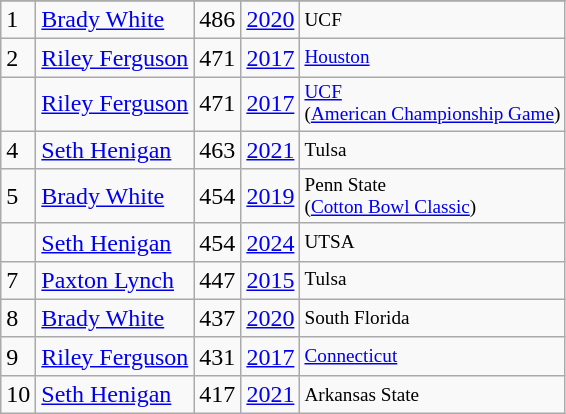<table class="wikitable">
<tr>
</tr>
<tr>
<td>1</td>
<td><a href='#'>Brady White</a></td>
<td>486</td>
<td><a href='#'>2020</a></td>
<td style="font-size:80%;">UCF</td>
</tr>
<tr>
<td>2</td>
<td><a href='#'>Riley Ferguson</a></td>
<td>471</td>
<td><a href='#'>2017</a></td>
<td style="font-size:80%;"><a href='#'>Houston</a></td>
</tr>
<tr>
<td></td>
<td><a href='#'>Riley Ferguson</a></td>
<td>471</td>
<td><a href='#'>2017</a></td>
<td style="font-size:80%;"><a href='#'>UCF</a><br>(<a href='#'>American Championship Game</a>)</td>
</tr>
<tr>
<td>4</td>
<td><a href='#'>Seth Henigan</a></td>
<td>463</td>
<td><a href='#'>2021</a></td>
<td style="font-size:80%;">Tulsa</td>
</tr>
<tr>
<td>5</td>
<td><a href='#'>Brady White</a></td>
<td>454</td>
<td><a href='#'>2019</a></td>
<td style="font-size:80%;">Penn State<br>(<a href='#'>Cotton Bowl Classic</a>)<br></td>
</tr>
<tr>
<td></td>
<td><a href='#'>Seth Henigan</a></td>
<td>454</td>
<td><a href='#'>2024</a></td>
<td style="font-size:80%;">UTSA</td>
</tr>
<tr>
<td>7</td>
<td><a href='#'>Paxton Lynch</a></td>
<td>447</td>
<td><a href='#'>2015</a></td>
<td style="font-size:80%;">Tulsa</td>
</tr>
<tr>
<td>8</td>
<td><a href='#'>Brady White</a></td>
<td>437</td>
<td><a href='#'>2020</a></td>
<td style="font-size:80%;">South Florida</td>
</tr>
<tr>
<td>9</td>
<td><a href='#'>Riley Ferguson</a></td>
<td>431</td>
<td><a href='#'>2017</a></td>
<td style="font-size:80%;"><a href='#'>Connecticut</a></td>
</tr>
<tr>
<td>10</td>
<td><a href='#'>Seth Henigan</a></td>
<td>417</td>
<td><a href='#'>2021</a></td>
<td style="font-size:80%;">Arkansas State</td>
</tr>
</table>
